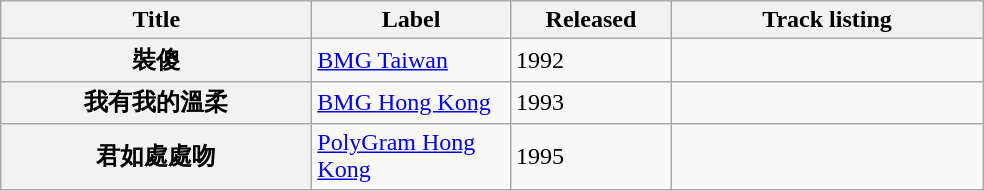<table class="wikitable">
<tr>
<th align="left" width="200px">Title</th>
<th align="left" width="125px">Label</th>
<th align="left" width="100px">Released</th>
<th align="left" width="200px">Track listing</th>
</tr>
<tr>
<th>裝傻</th>
<td><a href='#'>BMG Taiwan</a></td>
<td>1992</td>
<td align="center"></td>
</tr>
<tr>
<th>我有我的溫柔</th>
<td><a href='#'>BMG Hong Kong</a></td>
<td>1993</td>
<td align="center"></td>
</tr>
<tr>
<th>君如處處吻</th>
<td><a href='#'>PolyGram Hong Kong</a></td>
<td>1995</td>
<td align="center"></td>
</tr>
</table>
